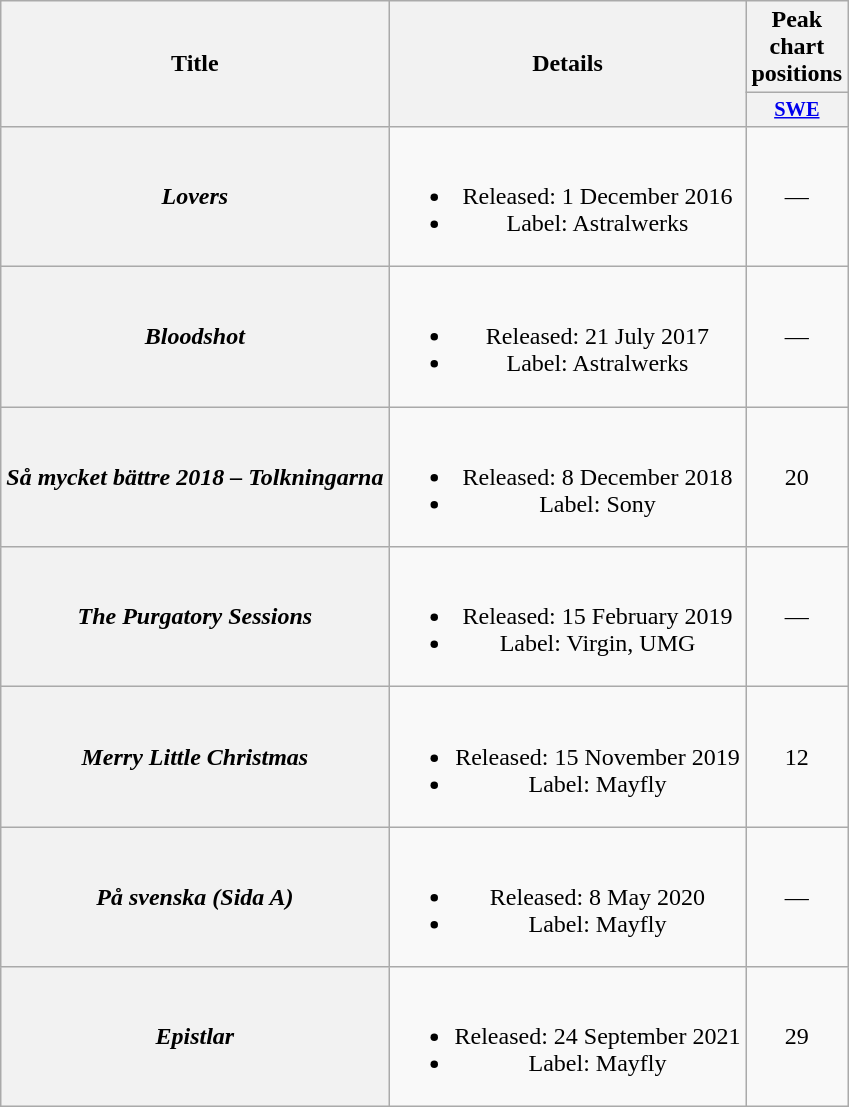<table class="wikitable plainrowheaders" style="text-align:center">
<tr>
<th scope="col" rowspan="2">Title</th>
<th scope="col" rowspan="2">Details</th>
<th scope="col" colspan="1">Peak chart positions</th>
</tr>
<tr>
<th scope="col" style="width:3em;font-size:85%;"><a href='#'>SWE</a><br></th>
</tr>
<tr>
<th scope="row"><em>Lovers</em></th>
<td><br><ul><li>Released: 1 December 2016</li><li>Label: Astralwerks</li></ul></td>
<td>—</td>
</tr>
<tr>
<th scope="row"><em>Bloodshot</em></th>
<td><br><ul><li>Released: 21 July 2017</li><li>Label: Astralwerks</li></ul></td>
<td>—</td>
</tr>
<tr>
<th scope="row"><em>Så mycket bättre 2018 – Tolkningarna</em></th>
<td><br><ul><li>Released: 8 December 2018</li><li>Label: Sony</li></ul></td>
<td>20</td>
</tr>
<tr>
<th scope="row"><em>The Purgatory Sessions</em></th>
<td><br><ul><li>Released: 15 February 2019</li><li>Label: Virgin, UMG</li></ul></td>
<td>—</td>
</tr>
<tr>
<th scope="row"><em>Merry Little Christmas</em></th>
<td><br><ul><li>Released: 15 November 2019</li><li>Label: Mayfly</li></ul></td>
<td>12</td>
</tr>
<tr>
<th scope="row"><em>På svenska (Sida A)</em></th>
<td><br><ul><li>Released: 8 May 2020</li><li>Label: Mayfly</li></ul></td>
<td>—</td>
</tr>
<tr>
<th scope="row"><em>Epistlar</em></th>
<td><br><ul><li>Released: 24 September 2021</li><li>Label: Mayfly</li></ul></td>
<td>29<br></td>
</tr>
</table>
